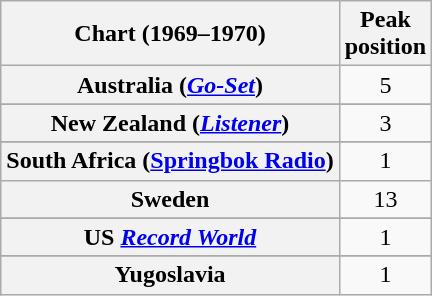<table class="wikitable sortable plainrowheaders">
<tr>
<th scope="col">Chart (1969–1970)</th>
<th scope="col">Peak<br>position</th>
</tr>
<tr>
<th scope="row">Australia (<em><a href='#'>Go-Set</a></em>)</th>
<td style="text-align:center;">5</td>
</tr>
<tr>
</tr>
<tr>
</tr>
<tr>
</tr>
<tr>
</tr>
<tr>
</tr>
<tr>
</tr>
<tr>
<th scope="row">New Zealand (<em><a href='#'>Listener</a></em>)</th>
<td style="text-align:center;">3</td>
</tr>
<tr>
</tr>
<tr>
<th scope="row">South Africa (<a href='#'>Springbok Radio</a>)</th>
<td style="text-align:center;">1</td>
</tr>
<tr>
<th scope="row">Sweden</th>
<td style="text-align:center;">13</td>
</tr>
<tr>
</tr>
<tr>
</tr>
<tr>
</tr>
<tr>
<th scope="row">US <em><a href='#'>Record World</a></em></th>
<td style="text-align:center;">1</td>
</tr>
<tr>
</tr>
<tr>
<th scope="row">Yugoslavia</th>
<td style="text-align:center;">1</td>
</tr>
</table>
